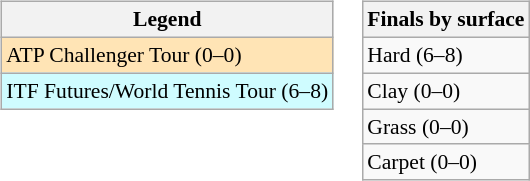<table>
<tr valign=top>
<td><br><table class=wikitable style=font-size:90%>
<tr>
<th>Legend</th>
</tr>
<tr bgcolor=moccasin>
<td>ATP Challenger Tour (0–0)</td>
</tr>
<tr bgcolor=#cffcff>
<td>ITF Futures/World Tennis Tour (6–8)</td>
</tr>
</table>
</td>
<td><br><table class=wikitable style=font-size:90%>
<tr>
<th>Finals by surface</th>
</tr>
<tr>
<td>Hard (6–8)</td>
</tr>
<tr>
<td>Clay (0–0)</td>
</tr>
<tr>
<td>Grass (0–0)</td>
</tr>
<tr>
<td>Carpet (0–0)</td>
</tr>
</table>
</td>
</tr>
</table>
